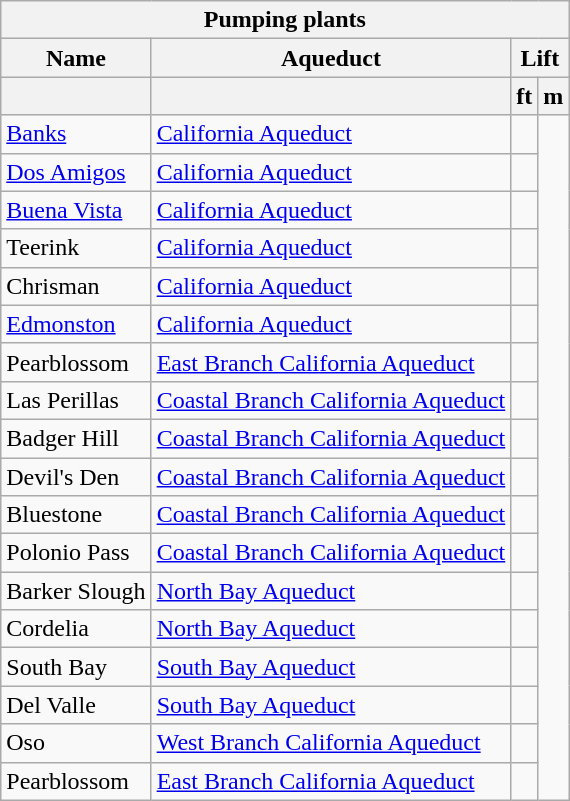<table class="wikitable sortable">
<tr>
<th colspan=4><strong>Pumping plants</strong></th>
</tr>
<tr>
<th>Name</th>
<th>Aqueduct</th>
<th colspan=2>Lift</th>
</tr>
<tr>
<th></th>
<th></th>
<th>ft</th>
<th>m</th>
</tr>
<tr>
<td><a href='#'>Banks</a></td>
<td><a href='#'>California Aqueduct</a></td>
<td></td>
</tr>
<tr>
<td><a href='#'>Dos Amigos</a></td>
<td><a href='#'>California Aqueduct</a></td>
<td></td>
</tr>
<tr>
<td><a href='#'>Buena Vista</a></td>
<td><a href='#'>California Aqueduct</a></td>
<td></td>
</tr>
<tr>
<td>Teerink</td>
<td><a href='#'>California Aqueduct</a></td>
<td></td>
</tr>
<tr>
<td>Chrisman</td>
<td><a href='#'>California Aqueduct</a></td>
<td></td>
</tr>
<tr>
<td><a href='#'>Edmonston</a></td>
<td><a href='#'>California Aqueduct</a></td>
<td></td>
</tr>
<tr>
<td>Pearblossom</td>
<td><a href='#'>East Branch California Aqueduct</a></td>
<td></td>
</tr>
<tr>
<td>Las Perillas</td>
<td><a href='#'>Coastal Branch California Aqueduct</a></td>
<td></td>
</tr>
<tr>
<td>Badger Hill</td>
<td><a href='#'>Coastal Branch California Aqueduct</a></td>
<td></td>
</tr>
<tr>
<td>Devil's Den</td>
<td><a href='#'>Coastal Branch California Aqueduct</a></td>
<td></td>
</tr>
<tr>
<td>Bluestone</td>
<td><a href='#'>Coastal Branch California Aqueduct</a></td>
<td></td>
</tr>
<tr>
<td>Polonio Pass</td>
<td><a href='#'>Coastal Branch California Aqueduct</a></td>
<td></td>
</tr>
<tr>
<td>Barker Slough</td>
<td><a href='#'>North Bay Aqueduct</a></td>
<td></td>
</tr>
<tr>
<td>Cordelia</td>
<td><a href='#'>North Bay Aqueduct</a></td>
<td></td>
</tr>
<tr>
<td>South Bay</td>
<td><a href='#'>South Bay Aqueduct</a></td>
<td></td>
</tr>
<tr>
<td>Del Valle</td>
<td><a href='#'>South Bay Aqueduct</a></td>
<td></td>
</tr>
<tr>
<td>Oso</td>
<td><a href='#'>West Branch California Aqueduct</a></td>
<td></td>
</tr>
<tr>
<td>Pearblossom</td>
<td><a href='#'>East Branch California Aqueduct</a></td>
<td></td>
</tr>
</table>
